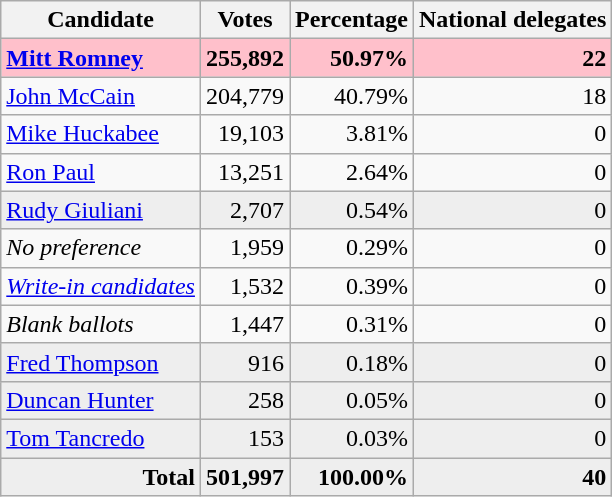<table class="wikitable" style="text-align:right;">
<tr>
<th>Candidate</th>
<th>Votes</th>
<th>Percentage</th>
<th>National delegates</th>
</tr>
<tr style="background:pink;">
<td style="text-align:left;"><strong><a href='#'>Mitt Romney</a></strong></td>
<td><strong>255,892</strong></td>
<td><strong>50.97%</strong></td>
<td><strong>22</strong></td>
</tr>
<tr>
<td style="text-align:left;"><a href='#'>John McCain</a></td>
<td>204,779</td>
<td>40.79%</td>
<td>18</td>
</tr>
<tr>
<td style="text-align:left;"><a href='#'>Mike Huckabee</a></td>
<td>19,103</td>
<td>3.81%</td>
<td>0</td>
</tr>
<tr>
<td style="text-align:left;"><a href='#'>Ron Paul</a></td>
<td>13,251</td>
<td>2.64%</td>
<td>0</td>
</tr>
<tr style="background:#eee;">
<td style="text-align:left;"><a href='#'>Rudy Giuliani</a></td>
<td>2,707</td>
<td>0.54%</td>
<td>0</td>
</tr>
<tr>
<td style="text-align:left;"><em>No preference</em></td>
<td>1,959</td>
<td>0.29%</td>
<td>0</td>
</tr>
<tr>
<td style="text-align:left;"><em><a href='#'>Write-in candidates</a></em></td>
<td>1,532</td>
<td>0.39%</td>
<td>0</td>
</tr>
<tr>
<td style="text-align:left;"><em>Blank ballots</em></td>
<td>1,447</td>
<td>0.31%</td>
<td>0</td>
</tr>
<tr style="background:#eee;">
<td style="text-align:left;"><a href='#'>Fred Thompson</a></td>
<td>916</td>
<td>0.18%</td>
<td>0</td>
</tr>
<tr style="background:#eee;">
<td style="text-align:left;"><a href='#'>Duncan Hunter</a></td>
<td>258</td>
<td>0.05%</td>
<td>0</td>
</tr>
<tr style="background:#eee;">
<td style="text-align:left;"><a href='#'>Tom Tancredo</a></td>
<td>153</td>
<td>0.03%</td>
<td>0</td>
</tr>
<tr style="background:#eee;">
<td><strong>Total</strong></td>
<td><strong>501,997</strong></td>
<td><strong>100.00%</strong></td>
<td><strong>40</strong></td>
</tr>
</table>
